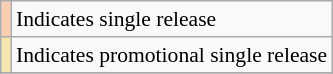<table class="wikitable" style="font-size:90%;">
<tr>
<td style="background-color:#FBCEB1"></td>
<td>Indicates single release</td>
</tr>
<tr>
<td style="background-color:#F3E5AB"></td>
<td>Indicates promotional single release</td>
</tr>
<tr>
</tr>
</table>
